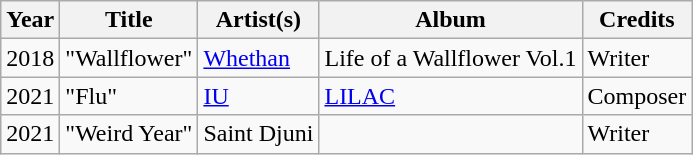<table class="wikitable">
<tr>
<th><strong>Year</strong></th>
<th><strong>Title</strong></th>
<th><strong>Artist(s)</strong></th>
<th>Album</th>
<th>Credits</th>
</tr>
<tr>
<td>2018</td>
<td>"Wallflower"</td>
<td><a href='#'>Whethan</a></td>
<td>Life of a Wallflower Vol.1</td>
<td>Writer</td>
</tr>
<tr>
<td>2021</td>
<td>"Flu"</td>
<td><a href='#'>IU</a></td>
<td><a href='#'>LILAC</a></td>
<td>Composer</td>
</tr>
<tr>
<td>2021</td>
<td>"Weird Year"</td>
<td>Saint Djuni</td>
<td></td>
<td>Writer</td>
</tr>
</table>
